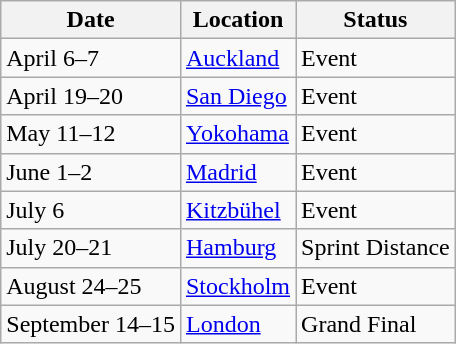<table class="wikitable">
<tr>
<th>Date</th>
<th>Location</th>
<th>Status</th>
</tr>
<tr>
<td>April 6–7</td>
<td> <a href='#'>Auckland</a></td>
<td>Event</td>
</tr>
<tr>
<td>April 19–20</td>
<td> <a href='#'>San Diego</a></td>
<td>Event</td>
</tr>
<tr>
<td>May 11–12</td>
<td> <a href='#'>Yokohama</a></td>
<td>Event</td>
</tr>
<tr>
<td>June 1–2</td>
<td> <a href='#'>Madrid</a></td>
<td>Event</td>
</tr>
<tr>
<td>July 6</td>
<td> <a href='#'>Kitzbühel</a></td>
<td>Event</td>
</tr>
<tr>
<td>July 20–21</td>
<td> <a href='#'>Hamburg</a></td>
<td>Sprint Distance</td>
</tr>
<tr>
<td>August 24–25</td>
<td> <a href='#'>Stockholm</a></td>
<td>Event</td>
</tr>
<tr>
<td>September 14–15</td>
<td> <a href='#'>London</a></td>
<td>Grand Final</td>
</tr>
</table>
